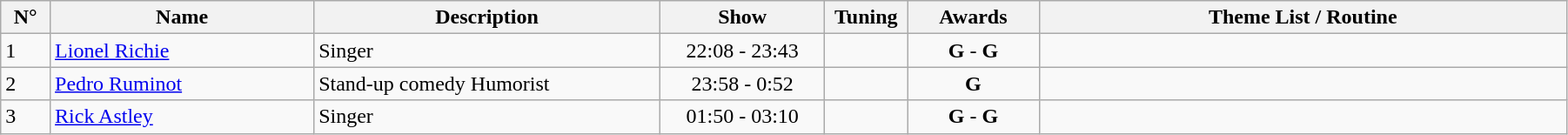<table width="95%" class="wikitable">
<tr valign="top">
<th width=03%>N°</th>
<th width=16%>Name</th>
<th width=21%>Description</th>
<th width=10%>Show</th>
<th width=05%>Tuning</th>
<th width=08%>Awards</th>
<th width=32%>Theme List / Routine</th>
</tr>
<tr valign="top">
<td style="background:#;">1</td>
<td><a href='#'>Lionel Richie</a></td>
<td>Singer</td>
<td align="center">22:08 - 23:43</td>
<td align="right"></td>
<td align="center"><span><abbr><strong>G</strong></abbr></span> - <span><abbr><strong>G</strong></abbr></span></td>
<td></td>
</tr>
<tr valign="top">
<td style="background:#;">2</td>
<td><a href='#'>Pedro Ruminot</a></td>
<td>Stand-up comedy Humorist</td>
<td align="center">23:58 - 0:52</td>
<td align="right"></td>
<td align="center"><span><abbr><strong>G</strong></abbr></span></td>
<td></td>
</tr>
<tr valign="top">
<td style="background:#;">3</td>
<td><a href='#'>Rick Astley</a></td>
<td>Singer</td>
<td align="center">01:50 - 03:10</td>
<td align="right"></td>
<td align="center"><span><abbr><strong>G</strong></abbr></span> - <span><abbr><strong>G</strong></abbr></span></td>
<td></td>
</tr>
</table>
